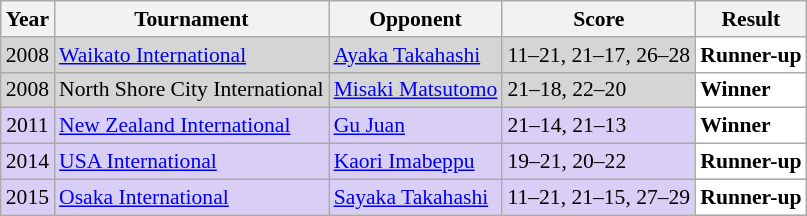<table class="sortable wikitable" style="font-size: 90%;">
<tr>
<th>Year</th>
<th>Tournament</th>
<th>Opponent</th>
<th>Score</th>
<th>Result</th>
</tr>
<tr style="background:#D5D5D5">
<td align="center">2008</td>
<td align="left"><a href='#'>Waikato International</a></td>
<td align="left"> <a href='#'>Ayaka Takahashi</a></td>
<td align="left">11–21, 21–17, 26–28</td>
<td style="text-align:left; background:white"> <strong>Runner-up</strong></td>
</tr>
<tr style="background:#D5D5D5">
<td align="center">2008</td>
<td align="left">North Shore City International</td>
<td align="left"> <a href='#'>Misaki Matsutomo</a></td>
<td align="left">21–18, 22–20</td>
<td style="text-align:left; background:white"> <strong>Winner</strong></td>
</tr>
<tr style="background:#D8CEF6">
<td align="center">2011</td>
<td align="left"><a href='#'>New Zealand International</a></td>
<td align="left"> <a href='#'>Gu Juan</a></td>
<td align="left">21–14, 21–13</td>
<td style="text-align:left; background:white"> <strong>Winner</strong></td>
</tr>
<tr style="background:#D8CEF6">
<td align="center">2014</td>
<td align="left"><a href='#'>USA International</a></td>
<td align="left"> <a href='#'>Kaori Imabeppu</a></td>
<td align="left">19–21, 20–22</td>
<td style="text-align:left; background:white"> <strong>Runner-up</strong></td>
</tr>
<tr style="background:#D8CEF6">
<td align="center">2015</td>
<td align="left"><a href='#'>Osaka International</a></td>
<td align="left"> <a href='#'>Sayaka Takahashi</a></td>
<td align="left">11–21, 21–15, 27–29</td>
<td style="text-align:left; background:white"> <strong>Runner-up</strong></td>
</tr>
</table>
